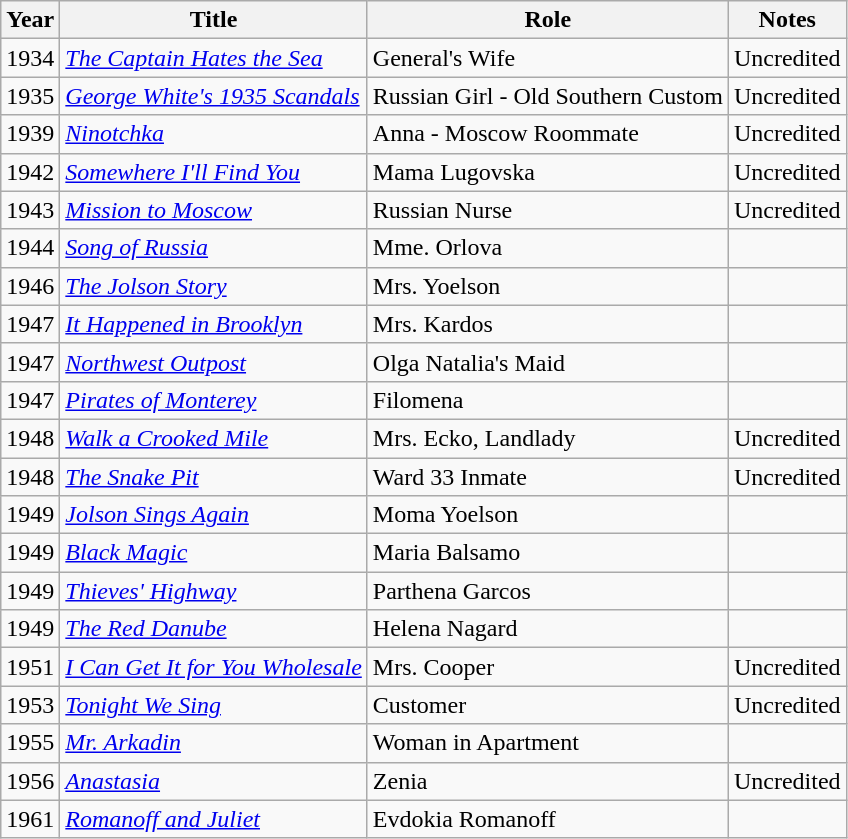<table class="wikitable sortable">
<tr>
<th>Year</th>
<th>Title</th>
<th>Role</th>
<th class="unsortable">Notes</th>
</tr>
<tr>
<td>1934</td>
<td><em><a href='#'>The Captain Hates the Sea</a></em></td>
<td>General's Wife</td>
<td>Uncredited</td>
</tr>
<tr>
<td>1935</td>
<td><em><a href='#'>George White's 1935 Scandals</a></em></td>
<td>Russian Girl - Old Southern Custom</td>
<td>Uncredited</td>
</tr>
<tr>
<td>1939</td>
<td><em><a href='#'>Ninotchka</a></em></td>
<td>Anna - Moscow Roommate</td>
<td>Uncredited</td>
</tr>
<tr>
<td>1942</td>
<td><em><a href='#'>Somewhere I'll Find You</a></em></td>
<td>Mama Lugovska</td>
<td>Uncredited</td>
</tr>
<tr>
<td>1943</td>
<td><em><a href='#'>Mission to Moscow</a></em></td>
<td>Russian Nurse</td>
<td>Uncredited</td>
</tr>
<tr>
<td>1944</td>
<td><em><a href='#'>Song of Russia</a></em></td>
<td>Mme. Orlova</td>
<td></td>
</tr>
<tr>
<td>1946</td>
<td><em><a href='#'>The Jolson Story</a></em></td>
<td>Mrs. Yoelson</td>
<td></td>
</tr>
<tr>
<td>1947</td>
<td><em><a href='#'>It Happened in Brooklyn</a></em></td>
<td>Mrs. Kardos</td>
<td></td>
</tr>
<tr>
<td>1947</td>
<td><em><a href='#'>Northwest Outpost</a></em></td>
<td>Olga Natalia's Maid</td>
<td></td>
</tr>
<tr>
<td>1947</td>
<td><em><a href='#'>Pirates of Monterey</a></em></td>
<td>Filomena</td>
<td></td>
</tr>
<tr>
<td>1948</td>
<td><em><a href='#'>Walk a Crooked Mile</a></em></td>
<td>Mrs. Ecko, Landlady</td>
<td>Uncredited</td>
</tr>
<tr>
<td>1948</td>
<td><em><a href='#'>The Snake Pit</a></em></td>
<td>Ward 33 Inmate</td>
<td>Uncredited</td>
</tr>
<tr>
<td>1949</td>
<td><em><a href='#'>Jolson Sings Again</a></em></td>
<td>Moma Yoelson</td>
<td></td>
</tr>
<tr>
<td>1949</td>
<td><em><a href='#'>Black Magic</a></em></td>
<td>Maria Balsamo</td>
<td></td>
</tr>
<tr>
<td>1949</td>
<td><em><a href='#'>Thieves' Highway</a></em></td>
<td>Parthena Garcos</td>
<td></td>
</tr>
<tr>
<td>1949</td>
<td><em><a href='#'>The Red Danube</a></em></td>
<td>Helena Nagard</td>
<td></td>
</tr>
<tr>
<td>1951</td>
<td><em><a href='#'>I Can Get It for You Wholesale</a></em></td>
<td>Mrs. Cooper</td>
<td>Uncredited</td>
</tr>
<tr>
<td>1953</td>
<td><em><a href='#'>Tonight We Sing</a></em></td>
<td>Customer</td>
<td>Uncredited</td>
</tr>
<tr>
<td>1955</td>
<td><em><a href='#'>Mr. Arkadin</a></em></td>
<td>Woman in Apartment</td>
<td></td>
</tr>
<tr>
<td>1956</td>
<td><em><a href='#'>Anastasia</a></em></td>
<td>Zenia</td>
<td>Uncredited</td>
</tr>
<tr>
<td>1961</td>
<td><em><a href='#'>Romanoff and Juliet</a></em></td>
<td>Evdokia Romanoff</td>
<td></td>
</tr>
</table>
